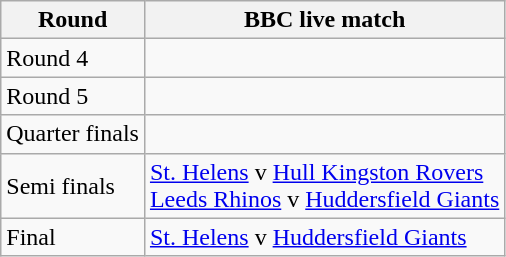<table class="wikitable">
<tr>
<th>Round</th>
<th>BBC live match</th>
</tr>
<tr>
<td>Round 4</td>
<td></td>
</tr>
<tr>
<td>Round 5</td>
<td></td>
</tr>
<tr>
<td>Quarter finals</td>
<td></td>
</tr>
<tr>
<td>Semi finals</td>
<td><a href='#'>St. Helens</a> v <a href='#'>Hull Kingston Rovers</a><br><a href='#'>Leeds Rhinos</a> v <a href='#'>Huddersfield Giants</a></td>
</tr>
<tr>
<td>Final</td>
<td><a href='#'>St. Helens</a> v <a href='#'>Huddersfield Giants</a></td>
</tr>
</table>
